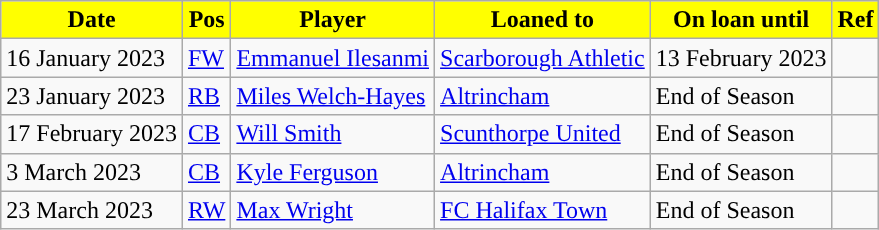<table class="wikitable plainrowheaders sortable">
<tr>
<th style="background:#FFFF00; color:#000000; ">Date</th>
<th style="background:#FFFF00; color:#000000; ">Pos</th>
<th style="background:#FFFF00; color:#000000; ">Player</th>
<th style="background:#FFFF00; color:#000000; ">Loaned to</th>
<th style="background:#FFFF00; color:#000000; ">On loan until</th>
<th style="background:#FFFF00; color:#000000; ">Ref</th>
</tr>
<tr>
<td>16 January 2023</td>
<td><a href='#'>FW</a></td>
<td> <a href='#'>Emmanuel Ilesanmi</a></td>
<td> <a href='#'>Scarborough Athletic</a></td>
<td>13 February 2023</td>
<td></td>
</tr>
<tr>
<td>23 January 2023</td>
<td><a href='#'>RB</a></td>
<td> <a href='#'>Miles Welch-Hayes</a></td>
<td> <a href='#'>Altrincham</a></td>
<td>End of Season</td>
<td></td>
</tr>
<tr>
<td>17 February 2023</td>
<td><a href='#'>CB</a></td>
<td> <a href='#'>Will Smith</a></td>
<td> <a href='#'>Scunthorpe United</a></td>
<td>End of Season</td>
<td></td>
</tr>
<tr>
<td>3 March 2023</td>
<td><a href='#'>CB</a></td>
<td> <a href='#'>Kyle Ferguson</a></td>
<td> <a href='#'>Altrincham</a></td>
<td>End of Season</td>
<td></td>
</tr>
<tr>
<td>23 March 2023</td>
<td><a href='#'>RW</a></td>
<td> <a href='#'>Max Wright</a></td>
<td> <a href='#'>FC Halifax Town</a></td>
<td>End of Season</td>
<td></td>
</tr>
</table>
